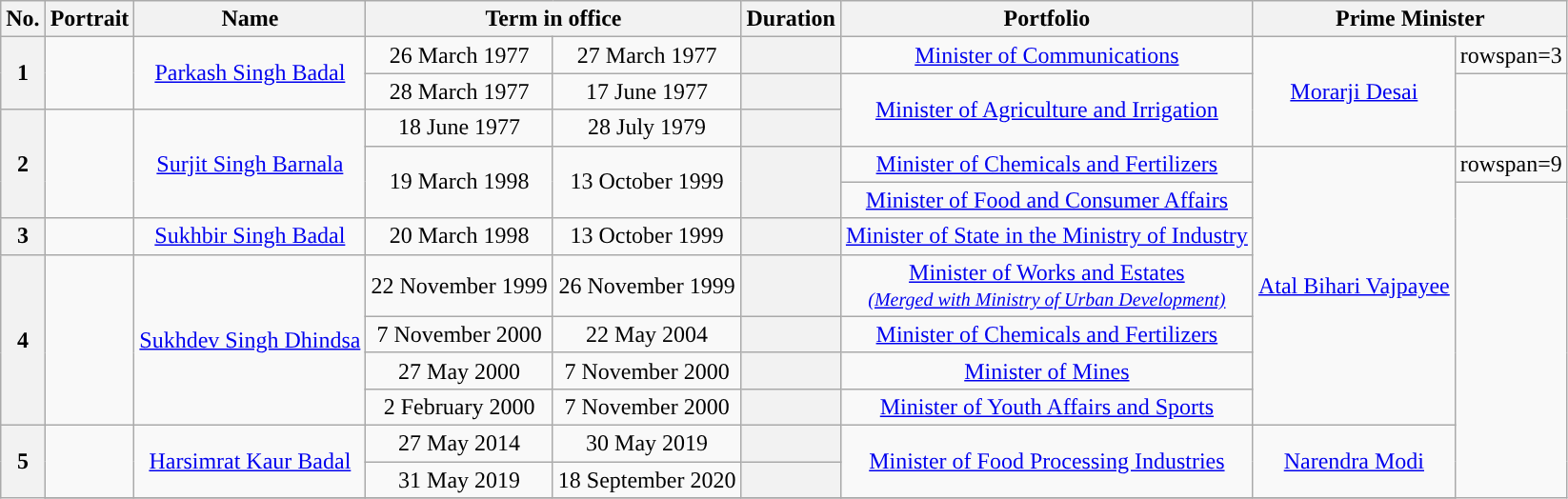<table class="wikitable sortable" style="text-align:center;">
<tr>
<th Style="background-color:">No.</th>
<th Style="background-color:">Portrait</th>
<th Style="background-color:">Name</th>
<th colspan="2" Style="background-color:">Term in office</th>
<th Style="background-color:">Duration</th>
<th Style="background-color:">Portfolio</th>
<th colspan="2" Style="background-color:">Prime Minister</th>
</tr>
<tr align=center>
<th rowspan="2">1</th>
<td rowspan="2"></td>
<td rowspan="2"><a href='#'>Parkash Singh Badal</a></td>
<td>26 March 1977</td>
<td>27 March 1977</td>
<th></th>
<td><a href='#'>Minister of Communications</a></td>
<td rowspan="3"><a href='#'>Morarji Desai</a></td>
<td>rowspan=3 </td>
</tr>
<tr align=center>
<td>28 March 1977</td>
<td>17 June 1977</td>
<th></th>
<td rowspan="2"><a href='#'>Minister of Agriculture and Irrigation</a></td>
</tr>
<tr align=center>
<th rowspan="3">2</th>
<td rowspan="3"></td>
<td rowspan="3"><a href='#'>Surjit Singh Barnala</a></td>
<td>18 June 1977</td>
<td>28 July 1979</td>
<th></th>
</tr>
<tr align=center>
<td rowspan="2">19 March 1998</td>
<td rowspan="2">13 October 1999</td>
<th rowspan="2!"></th>
<td><a href='#'>Minister of Chemicals and Fertilizers</a></td>
<td rowspan="7"><a href='#'>Atal Bihari Vajpayee</a></td>
<td>rowspan=9 </td>
</tr>
<tr align=center>
<td><a href='#'>Minister of Food and Consumer Affairs</a></td>
</tr>
<tr align=center>
<th>3</th>
<td></td>
<td><a href='#'>Sukhbir Singh Badal</a></td>
<td>20 March 1998</td>
<td>13 October 1999</td>
<th></th>
<td><a href='#'>Minister of State in the Ministry of Industry</a></td>
</tr>
<tr align=center>
<th rowspan="4">4</th>
<td rowspan="4"></td>
<td rowspan="4"><a href='#'>Sukhdev Singh Dhindsa</a></td>
<td>22 November 1999</td>
<td>26 November 1999</td>
<th></th>
<td><a href='#'>Minister of Works and Estates<br><small><em>(Merged with Ministry of Urban Development)</em></small></a></td>
</tr>
<tr align=center>
<td>7 November 2000</td>
<td>22 May 2004</td>
<th></th>
<td><a href='#'>Minister of Chemicals and Fertilizers</a></td>
</tr>
<tr align=center>
<td>27 May 2000</td>
<td>7 November 2000</td>
<th></th>
<td><a href='#'>Minister of Mines</a></td>
</tr>
<tr align=center>
<td>2 February 2000</td>
<td>7 November 2000</td>
<th></th>
<td><a href='#'>Minister of Youth Affairs and Sports</a></td>
</tr>
<tr align=center>
<th rowspan="5">5</th>
<td rowspan="2"></td>
<td rowspan="2"><a href='#'>Harsimrat Kaur Badal</a></td>
<td>27 May 2014</td>
<td>30 May 2019</td>
<th></th>
<td rowspan="2"><a href='#'>Minister of Food Processing Industries</a></td>
<td rowspan="2"><a href='#'>Narendra Modi</a></td>
</tr>
<tr align=center>
<td>31 May 2019</td>
<td>18 September 2020</td>
<th></th>
</tr>
<tr>
</tr>
</table>
